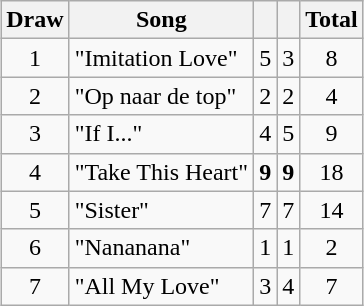<table class="wikitable plainrowheaders" style="margin: 1em auto 1em auto; text-align:center;">
<tr>
<th>Draw</th>
<th>Song</th>
<th></th>
<th></th>
<th>Total</th>
</tr>
<tr>
<td>1</td>
<td align="left">"Imitation Love"</td>
<td>5</td>
<td>3</td>
<td>8</td>
</tr>
<tr>
<td>2</td>
<td align="left">"Op naar de top"</td>
<td>2</td>
<td>2</td>
<td>4</td>
</tr>
<tr>
<td>3</td>
<td align="left">"If I..."</td>
<td>4</td>
<td>5</td>
<td>9</td>
</tr>
<tr>
<td>4</td>
<td align="left">"Take This Heart"</td>
<td><strong>9</strong></td>
<td><strong>9</strong></td>
<td>18</td>
</tr>
<tr>
<td>5</td>
<td align="left">"Sister"</td>
<td>7</td>
<td>7</td>
<td>14</td>
</tr>
<tr>
<td>6</td>
<td align="left">"Nananana"</td>
<td>1</td>
<td>1</td>
<td>2</td>
</tr>
<tr>
<td>7</td>
<td align="left">"All My Love"</td>
<td>3</td>
<td>4</td>
<td>7</td>
</tr>
</table>
